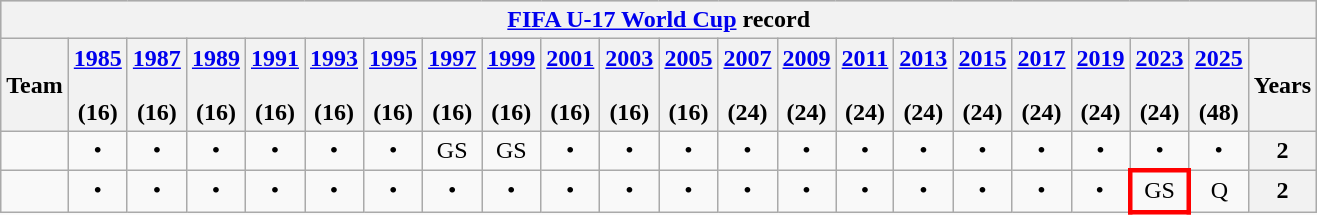<table class="wikitable" style="text-align:center;">
<tr style="background:#cccccc;" align=center>
<th colspan=22><a href='#'>FIFA U-17 World Cup</a> record</th>
</tr>
<tr>
<th>Team</th>
<th><a href='#'>1985</a><br><br>(16)</th>
<th><a href='#'>1987</a><br><br>(16)</th>
<th><a href='#'>1989</a><br><br>(16)</th>
<th><a href='#'>1991</a><br><br>(16)</th>
<th><a href='#'>1993</a><br><br>(16)</th>
<th><a href='#'>1995</a><br><br>(16)</th>
<th><a href='#'>1997</a><br><br>(16)</th>
<th><a href='#'>1999</a><br><br>(16)</th>
<th><a href='#'>2001</a><br><br>(16)</th>
<th><a href='#'>2003</a><br><br>(16)</th>
<th><a href='#'>2005</a><br><br>(16)</th>
<th><a href='#'>2007</a><br><br>(24)</th>
<th><a href='#'>2009</a><br><br>(24)</th>
<th><a href='#'>2011</a><br><br>(24)</th>
<th><a href='#'>2013</a><br><br>(24)</th>
<th><a href='#'>2015</a><br><br>(24)</th>
<th><a href='#'>2017</a><br><br>(24)</th>
<th><a href='#'>2019</a><br><br>(24)</th>
<th><a href='#'>2023</a><br><br>(24)</th>
<th><a href='#'>2025</a><br><br>(48)</th>
<th>Years</th>
</tr>
<tr>
<td align=left></td>
<td>•</td>
<td>•</td>
<td>•</td>
<td>•</td>
<td>•</td>
<td>•</td>
<td>GS</td>
<td>GS</td>
<td>•</td>
<td>•</td>
<td>•</td>
<td>•</td>
<td>•</td>
<td>•</td>
<td>•</td>
<td>•</td>
<td>•</td>
<td>•</td>
<td>•</td>
<td>•</td>
<th>2</th>
</tr>
<tr>
<td align=left></td>
<td>•</td>
<td>•</td>
<td>•</td>
<td>•</td>
<td>•</td>
<td>•</td>
<td>•</td>
<td>•</td>
<td>•</td>
<td>•</td>
<td>•</td>
<td>•</td>
<td>•</td>
<td>•</td>
<td>•</td>
<td>•</td>
<td>•</td>
<td>•</td>
<td style="border:3px solid red">GS</td>
<td>Q</td>
<th>2</th>
</tr>
</table>
